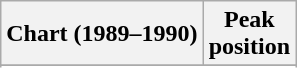<table class="wikitable sortable plainrowheaders">
<tr>
<th>Chart (1989–1990)</th>
<th>Peak<br>position</th>
</tr>
<tr>
</tr>
<tr>
</tr>
<tr>
</tr>
<tr>
</tr>
</table>
